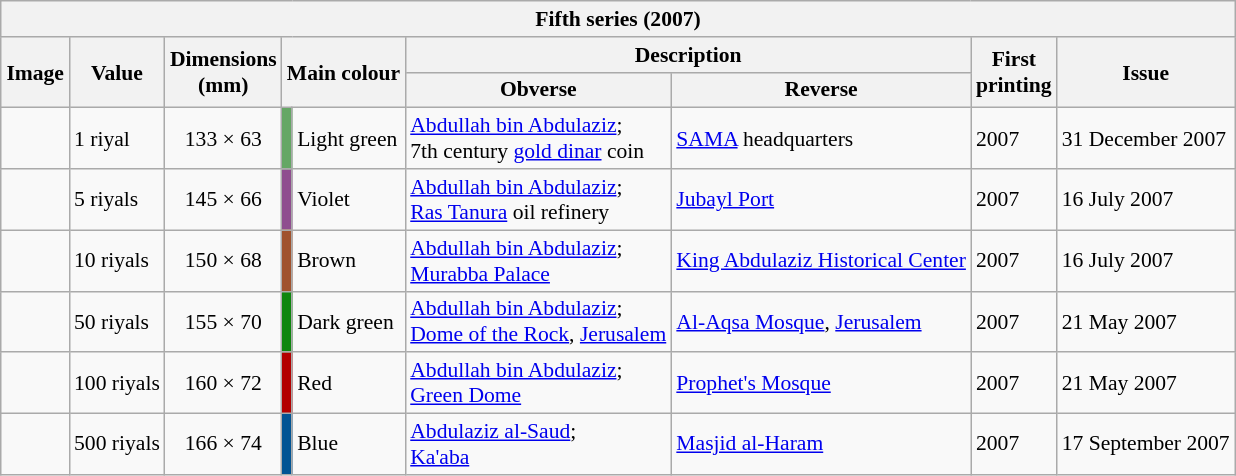<table class="wikitable" style="margin:auto; font-size:90%; border-width:1px;">
<tr>
<th colspan=9>Fifth series (2007)</th>
</tr>
<tr>
<th rowspan=2>Image</th>
<th rowspan=2>Value</th>
<th rowspan=2>Dimensions<br>(mm)</th>
<th rowspan=2 colspan=2>Main colour</th>
<th colspan=2>Description</th>
<th rowspan=2>First<br>printing</th>
<th rowspan=2>Issue</th>
</tr>
<tr>
<th>Obverse</th>
<th>Reverse</th>
</tr>
<tr>
<td align=center></td>
<td>1 riyal</td>
<td align=center>133 × 63</td>
<td style="background:#65A765;"></td>
<td>Light green</td>
<td><a href='#'>Abdullah bin Abdulaziz</a>;<br>7th century <a href='#'>gold dinar</a> coin</td>
<td><a href='#'>SAMA</a> headquarters</td>
<td>2007</td>
<td>31 December 2007</td>
</tr>
<tr>
<td align=center></td>
<td>5 riyals</td>
<td align=center>145 × 66</td>
<td style="background:#8F4E8F;"></td>
<td>Violet</td>
<td><a href='#'>Abdullah bin Abdulaziz</a>;<br><a href='#'>Ras Tanura</a> oil refinery</td>
<td><a href='#'>Jubayl Port</a></td>
<td>2007</td>
<td>16 July 2007</td>
</tr>
<tr>
<td align=center></td>
<td>10 riyals</td>
<td align=center>150 × 68</td>
<td style="background:#A0522D;"></td>
<td>Brown</td>
<td><a href='#'>Abdullah bin Abdulaziz</a>;<br><a href='#'>Murabba Palace</a></td>
<td><a href='#'>King Abdulaziz Historical Center</a></td>
<td>2007</td>
<td>16 July 2007</td>
</tr>
<tr>
<td align=center></td>
<td>50 riyals</td>
<td align=center>155 × 70</td>
<td style="background:#0D860D;"></td>
<td>Dark green</td>
<td><a href='#'>Abdullah bin Abdulaziz</a>;<br><a href='#'>Dome of the Rock</a>, <a href='#'>Jerusalem</a></td>
<td><a href='#'>Al-Aqsa Mosque</a>, <a href='#'>Jerusalem</a></td>
<td>2007</td>
<td>21 May 2007</td>
</tr>
<tr>
<td align=center></td>
<td>100 riyals</td>
<td align=center>160 × 72</td>
<td style="background:#B30000;"></td>
<td>Red</td>
<td><a href='#'>Abdullah bin Abdulaziz</a>;<br><a href='#'>Green Dome</a></td>
<td><a href='#'>Prophet's Mosque</a></td>
<td>2007</td>
<td>21 May 2007</td>
</tr>
<tr>
<td align=center></td>
<td>500 riyals</td>
<td align=center>166 × 74</td>
<td style="background:#015494;"></td>
<td>Blue</td>
<td><a href='#'>Abdulaziz al-Saud</a>;<br><a href='#'>Ka'aba</a></td>
<td><a href='#'>Masjid al-Haram</a></td>
<td>2007</td>
<td>17 September 2007</td>
</tr>
</table>
